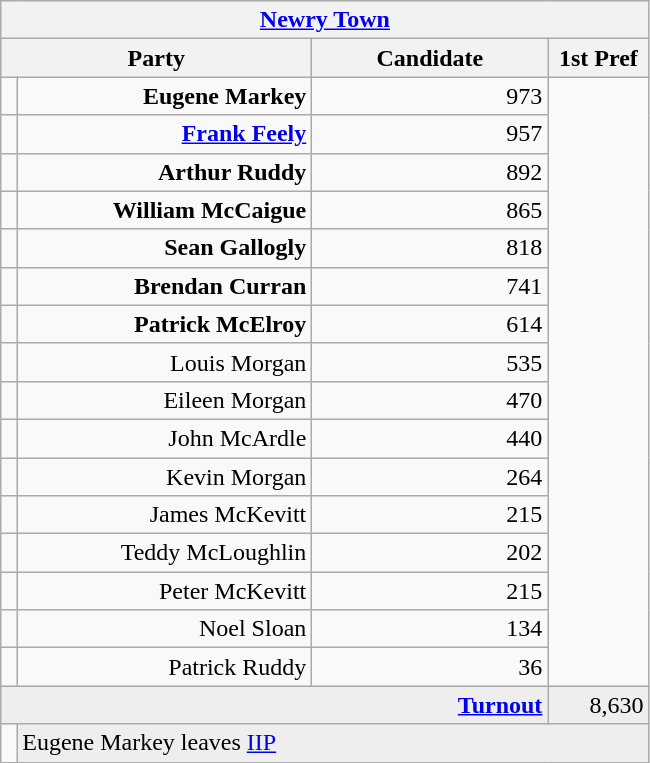<table class="wikitable">
<tr>
<th colspan="4" align="center"><a href='#'>Newry Town</a></th>
</tr>
<tr>
<th colspan="2" align="center" width=200>Party</th>
<th width=150>Candidate</th>
<th width=60>1st Pref</th>
</tr>
<tr>
<td></td>
<td align="right"><strong>Eugene Markey</strong></td>
<td align="right">973</td>
</tr>
<tr>
<td></td>
<td align="right"><strong><a href='#'>Frank Feely</a></strong></td>
<td align="right">957</td>
</tr>
<tr>
<td></td>
<td align="right"><strong>Arthur Ruddy</strong></td>
<td align="right">892</td>
</tr>
<tr>
<td></td>
<td align="right"><strong>William McCaigue</strong></td>
<td align="right">865</td>
</tr>
<tr>
<td></td>
<td align="right"><strong>Sean Gallogly</strong></td>
<td align="right">818</td>
</tr>
<tr>
<td></td>
<td align="right"><strong>Brendan Curran</strong></td>
<td align="right">741</td>
</tr>
<tr>
<td></td>
<td align="right"><strong>Patrick McElroy</strong></td>
<td align="right">614</td>
</tr>
<tr>
<td></td>
<td align="right">Louis Morgan</td>
<td align="right">535</td>
</tr>
<tr>
<td></td>
<td align="right">Eileen Morgan</td>
<td align="right">470</td>
</tr>
<tr>
<td></td>
<td align="right">John McArdle</td>
<td align="right">440</td>
</tr>
<tr>
<td></td>
<td align="right">Kevin Morgan</td>
<td align="right">264</td>
</tr>
<tr>
<td></td>
<td align="right">James McKevitt</td>
<td align="right">215</td>
</tr>
<tr>
<td></td>
<td align="right">Teddy McLoughlin</td>
<td align="right">202</td>
</tr>
<tr>
<td></td>
<td align="right">Peter McKevitt</td>
<td align="right">215</td>
</tr>
<tr>
<td></td>
<td align="right">Noel Sloan</td>
<td align="right">134</td>
</tr>
<tr>
<td></td>
<td align="right">Patrick Ruddy</td>
<td align="right">36</td>
</tr>
<tr bgcolor="EEEEEE">
<td colspan=3 align="right"><strong><a href='#'>Turnout</a></strong></td>
<td align="right">8,630</td>
</tr>
<tr>
<td bgcolor=></td>
<td colspan=3 bgcolor="EEEEEE">Eugene Markey leaves <a href='#'>IIP</a></td>
</tr>
</table>
